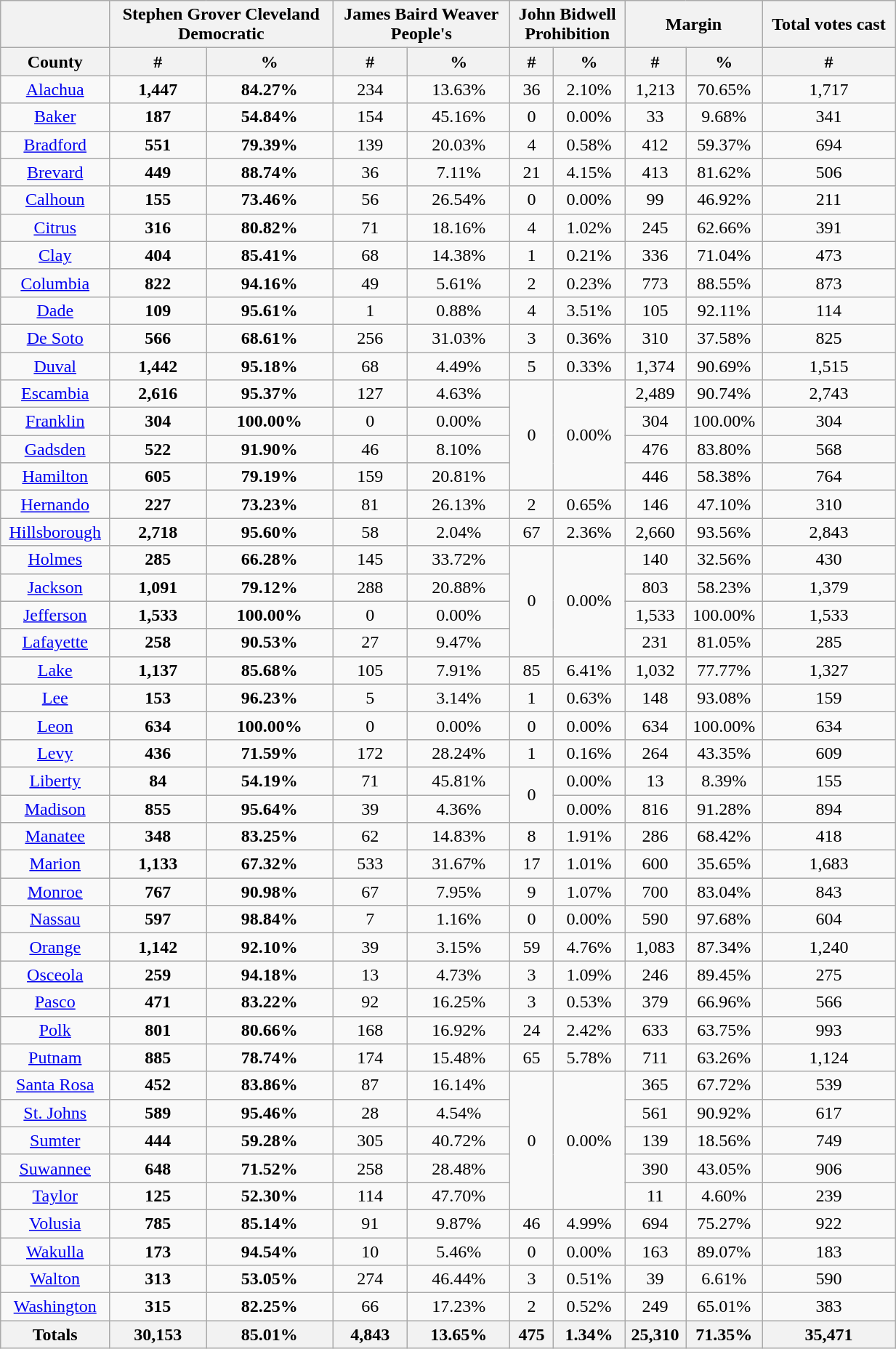<table width="65%" class="wikitable sortable">
<tr>
<th colspan=1></th>
<th style="text-align:center;" colspan="2">Stephen Grover Cleveland<br>Democratic</th>
<th style="text-align:center;" colspan="2">James Baird Weaver<br>People's</th>
<th style="text-align:center;" colspan="2">John Bidwell<br>Prohibition</th>
<th style="text-align:center;" colspan="2">Margin</th>
<th style="text-align:center;" colspan="1">Total votes cast</th>
</tr>
<tr>
<th align=center>County</th>
<th style="text-align:center;" data-sort-type="number">#</th>
<th style="text-align:center;" data-sort-type="number">%</th>
<th style="text-align:center;" data-sort-type="number">#</th>
<th style="text-align:center;" data-sort-type="number">%</th>
<th style="text-align:center;" data-sort-type="number">#</th>
<th style="text-align:center;" data-sort-type="number">%</th>
<th style="text-align:center;" data-sort-type="number">#</th>
<th style="text-align:center;" data-sort-type="number">%</th>
<th style="text-align:center;" data-sort-type="number">#</th>
</tr>
<tr style="text-align:center;">
<td><a href='#'>Alachua</a></td>
<td><strong>1,447</strong></td>
<td><strong>84.27%</strong></td>
<td>234</td>
<td>13.63%</td>
<td>36</td>
<td>2.10%</td>
<td>1,213</td>
<td>70.65%</td>
<td>1,717</td>
</tr>
<tr style="text-align:center;">
<td><a href='#'>Baker</a></td>
<td><strong>187</strong></td>
<td><strong>54.84%</strong></td>
<td>154</td>
<td>45.16%</td>
<td>0</td>
<td>0.00%</td>
<td>33</td>
<td>9.68%</td>
<td>341</td>
</tr>
<tr style="text-align:center;">
<td><a href='#'>Bradford</a></td>
<td><strong>551</strong></td>
<td><strong>79.39%</strong></td>
<td>139</td>
<td>20.03%</td>
<td>4</td>
<td>0.58%</td>
<td>412</td>
<td>59.37%</td>
<td>694</td>
</tr>
<tr style="text-align:center;">
<td><a href='#'>Brevard</a></td>
<td><strong>449</strong></td>
<td><strong>88.74%</strong></td>
<td>36</td>
<td>7.11%</td>
<td>21</td>
<td>4.15%</td>
<td>413</td>
<td>81.62%</td>
<td>506</td>
</tr>
<tr style="text-align:center;">
<td><a href='#'>Calhoun</a></td>
<td><strong>155</strong></td>
<td><strong>73.46%</strong></td>
<td>56</td>
<td>26.54%</td>
<td>0</td>
<td>0.00%</td>
<td>99</td>
<td>46.92%</td>
<td>211</td>
</tr>
<tr style="text-align:center;">
<td><a href='#'>Citrus</a></td>
<td><strong>316</strong></td>
<td><strong>80.82%</strong></td>
<td>71</td>
<td>18.16%</td>
<td>4</td>
<td>1.02%</td>
<td>245</td>
<td>62.66%</td>
<td>391</td>
</tr>
<tr style="text-align:center;">
<td><a href='#'>Clay</a></td>
<td><strong>404</strong></td>
<td><strong>85.41%</strong></td>
<td>68</td>
<td>14.38%</td>
<td>1</td>
<td>0.21%</td>
<td>336</td>
<td>71.04%</td>
<td>473</td>
</tr>
<tr style="text-align:center;">
<td><a href='#'>Columbia</a></td>
<td><strong>822</strong></td>
<td><strong>94.16%</strong></td>
<td>49</td>
<td>5.61%</td>
<td>2</td>
<td>0.23%</td>
<td>773</td>
<td>88.55%</td>
<td>873</td>
</tr>
<tr style="text-align:center;">
<td><a href='#'>Dade</a></td>
<td><strong>109</strong></td>
<td><strong>95.61%</strong></td>
<td>1</td>
<td>0.88%</td>
<td>4</td>
<td>3.51%</td>
<td>105</td>
<td>92.11%</td>
<td>114</td>
</tr>
<tr style="text-align:center;">
<td><a href='#'>De Soto</a></td>
<td><strong>566</strong></td>
<td><strong>68.61%</strong></td>
<td>256</td>
<td>31.03%</td>
<td>3</td>
<td>0.36%</td>
<td>310</td>
<td>37.58%</td>
<td>825</td>
</tr>
<tr style="text-align:center;">
<td><a href='#'>Duval</a></td>
<td><strong>1,442</strong></td>
<td><strong>95.18%</strong></td>
<td>68</td>
<td>4.49%</td>
<td>5</td>
<td>0.33%</td>
<td>1,374</td>
<td>90.69%</td>
<td>1,515</td>
</tr>
<tr style="text-align:center;">
<td><a href='#'>Escambia</a></td>
<td><strong>2,616</strong></td>
<td><strong>95.37%</strong></td>
<td>127</td>
<td>4.63%</td>
<td rowspan="4" >0</td>
<td rowspan="4" >0.00%</td>
<td>2,489</td>
<td>90.74%</td>
<td>2,743</td>
</tr>
<tr style="text-align:center;">
<td><a href='#'>Franklin</a></td>
<td><strong>304</strong></td>
<td><strong>100.00%</strong></td>
<td>0</td>
<td>0.00%</td>
<td>304</td>
<td>100.00%</td>
<td>304</td>
</tr>
<tr style="text-align:center;">
<td><a href='#'>Gadsden</a></td>
<td><strong>522</strong></td>
<td><strong>91.90%</strong></td>
<td>46</td>
<td>8.10%</td>
<td>476</td>
<td>83.80%</td>
<td>568</td>
</tr>
<tr style="text-align:center;">
<td><a href='#'>Hamilton</a></td>
<td><strong>605</strong></td>
<td><strong>79.19%</strong></td>
<td>159</td>
<td>20.81%</td>
<td>446</td>
<td>58.38%</td>
<td>764</td>
</tr>
<tr style="text-align:center;">
<td><a href='#'>Hernando</a></td>
<td><strong>227</strong></td>
<td><strong>73.23%</strong></td>
<td>81</td>
<td>26.13%</td>
<td>2</td>
<td>0.65%</td>
<td>146</td>
<td>47.10%</td>
<td>310</td>
</tr>
<tr style="text-align:center;">
<td><a href='#'>Hillsborough</a></td>
<td><strong>2,718</strong></td>
<td><strong>95.60%</strong></td>
<td>58</td>
<td>2.04%</td>
<td>67</td>
<td>2.36%</td>
<td>2,660</td>
<td>93.56%</td>
<td>2,843</td>
</tr>
<tr style="text-align:center;">
<td><a href='#'>Holmes</a></td>
<td><strong>285</strong></td>
<td><strong>66.28%</strong></td>
<td>145</td>
<td>33.72%</td>
<td rowspan="4" >0</td>
<td rowspan="4" >0.00%</td>
<td>140</td>
<td>32.56%</td>
<td>430</td>
</tr>
<tr style="text-align:center;">
<td><a href='#'>Jackson</a></td>
<td><strong>1,091</strong></td>
<td><strong>79.12%</strong></td>
<td>288</td>
<td>20.88%</td>
<td>803</td>
<td>58.23%</td>
<td>1,379</td>
</tr>
<tr style="text-align:center;">
<td><a href='#'>Jefferson</a></td>
<td><strong>1,533</strong></td>
<td><strong>100.00%</strong></td>
<td>0</td>
<td>0.00%</td>
<td>1,533</td>
<td>100.00%</td>
<td>1,533</td>
</tr>
<tr style="text-align:center;">
<td><a href='#'>Lafayette</a></td>
<td><strong>258</strong></td>
<td><strong>90.53%</strong></td>
<td>27</td>
<td>9.47%</td>
<td>231</td>
<td>81.05%</td>
<td>285</td>
</tr>
<tr style="text-align:center;">
<td><a href='#'>Lake</a></td>
<td><strong>1,137</strong></td>
<td><strong>85.68%</strong></td>
<td>105</td>
<td>7.91%</td>
<td>85</td>
<td>6.41%</td>
<td>1,032</td>
<td>77.77%</td>
<td>1,327</td>
</tr>
<tr style="text-align:center;">
<td><a href='#'>Lee</a></td>
<td><strong>153</strong></td>
<td><strong>96.23%</strong></td>
<td>5</td>
<td>3.14%</td>
<td>1</td>
<td>0.63%</td>
<td>148</td>
<td>93.08%</td>
<td>159</td>
</tr>
<tr style="text-align:center;">
<td><a href='#'>Leon</a></td>
<td><strong>634</strong></td>
<td><strong>100.00%</strong></td>
<td>0</td>
<td>0.00%</td>
<td>0</td>
<td>0.00%</td>
<td>634</td>
<td>100.00%</td>
<td>634</td>
</tr>
<tr style="text-align:center;">
<td><a href='#'>Levy</a></td>
<td><strong>436</strong></td>
<td><strong>71.59%</strong></td>
<td>172</td>
<td>28.24%</td>
<td>1</td>
<td>0.16%</td>
<td>264</td>
<td>43.35%</td>
<td>609</td>
</tr>
<tr style="text-align:center;">
<td><a href='#'>Liberty</a></td>
<td><strong>84</strong></td>
<td><strong>54.19%</strong></td>
<td>71</td>
<td>45.81%</td>
<td rowspan="2" >0</td>
<td>0.00%</td>
<td>13</td>
<td>8.39%</td>
<td>155</td>
</tr>
<tr style="text-align:center;">
<td><a href='#'>Madison</a></td>
<td><strong>855</strong></td>
<td><strong>95.64%</strong></td>
<td>39</td>
<td>4.36%</td>
<td>0.00%</td>
<td>816</td>
<td>91.28%</td>
<td>894</td>
</tr>
<tr style="text-align:center;">
<td><a href='#'>Manatee</a></td>
<td><strong>348</strong></td>
<td><strong>83.25%</strong></td>
<td>62</td>
<td>14.83%</td>
<td>8</td>
<td>1.91%</td>
<td>286</td>
<td>68.42%</td>
<td>418</td>
</tr>
<tr style="text-align:center;">
<td><a href='#'>Marion</a></td>
<td><strong>1,133</strong></td>
<td><strong>67.32%</strong></td>
<td>533</td>
<td>31.67%</td>
<td>17</td>
<td>1.01%</td>
<td>600</td>
<td>35.65%</td>
<td>1,683</td>
</tr>
<tr style="text-align:center;">
<td><a href='#'>Monroe</a></td>
<td><strong>767</strong></td>
<td><strong>90.98%</strong></td>
<td>67</td>
<td>7.95%</td>
<td>9</td>
<td>1.07%</td>
<td>700</td>
<td>83.04%</td>
<td>843</td>
</tr>
<tr style="text-align:center;">
<td><a href='#'>Nassau</a></td>
<td><strong>597</strong></td>
<td><strong>98.84%</strong></td>
<td>7</td>
<td>1.16%</td>
<td>0</td>
<td>0.00%</td>
<td>590</td>
<td>97.68%</td>
<td>604</td>
</tr>
<tr style="text-align:center;">
<td><a href='#'>Orange</a></td>
<td><strong>1,142</strong></td>
<td><strong>92.10%</strong></td>
<td>39</td>
<td>3.15%</td>
<td>59</td>
<td>4.76%</td>
<td>1,083</td>
<td>87.34%</td>
<td>1,240</td>
</tr>
<tr style="text-align:center;">
<td><a href='#'>Osceola</a></td>
<td><strong>259</strong></td>
<td><strong>94.18%</strong></td>
<td>13</td>
<td>4.73%</td>
<td>3</td>
<td>1.09%</td>
<td>246</td>
<td>89.45%</td>
<td>275</td>
</tr>
<tr style="text-align:center;">
<td><a href='#'>Pasco</a></td>
<td><strong>471</strong></td>
<td><strong>83.22%</strong></td>
<td>92</td>
<td>16.25%</td>
<td>3</td>
<td>0.53%</td>
<td>379</td>
<td>66.96%</td>
<td>566</td>
</tr>
<tr style="text-align:center;">
<td><a href='#'>Polk</a></td>
<td><strong>801</strong></td>
<td><strong>80.66%</strong></td>
<td>168</td>
<td>16.92%</td>
<td>24</td>
<td>2.42%</td>
<td>633</td>
<td>63.75%</td>
<td>993</td>
</tr>
<tr style="text-align:center;">
<td><a href='#'>Putnam</a></td>
<td><strong>885</strong></td>
<td><strong>78.74%</strong></td>
<td>174</td>
<td>15.48%</td>
<td>65</td>
<td>5.78%</td>
<td>711</td>
<td>63.26%</td>
<td>1,124</td>
</tr>
<tr style="text-align:center;">
<td><a href='#'>Santa Rosa</a></td>
<td><strong>452</strong></td>
<td><strong>83.86%</strong></td>
<td>87</td>
<td>16.14%</td>
<td rowspan="5" >0</td>
<td rowspan="5" >0.00%</td>
<td>365</td>
<td>67.72%</td>
<td>539</td>
</tr>
<tr style="text-align:center;">
<td><a href='#'>St. Johns</a></td>
<td><strong>589</strong></td>
<td><strong>95.46%</strong></td>
<td>28</td>
<td>4.54%</td>
<td>561</td>
<td>90.92%</td>
<td>617</td>
</tr>
<tr style="text-align:center;">
<td><a href='#'>Sumter</a></td>
<td><strong>444</strong></td>
<td><strong>59.28%</strong></td>
<td>305</td>
<td>40.72%</td>
<td>139</td>
<td>18.56%</td>
<td>749</td>
</tr>
<tr style="text-align:center;">
<td><a href='#'>Suwannee</a></td>
<td><strong>648</strong></td>
<td><strong>71.52%</strong></td>
<td>258</td>
<td>28.48%</td>
<td>390</td>
<td>43.05%</td>
<td>906</td>
</tr>
<tr style="text-align:center;">
<td><a href='#'>Taylor</a></td>
<td><strong>125</strong></td>
<td><strong>52.30%</strong></td>
<td>114</td>
<td>47.70%</td>
<td>11</td>
<td>4.60%</td>
<td>239</td>
</tr>
<tr style="text-align:center;">
<td><a href='#'>Volusia</a></td>
<td><strong>785</strong></td>
<td><strong>85.14%</strong></td>
<td>91</td>
<td>9.87%</td>
<td>46</td>
<td>4.99%</td>
<td>694</td>
<td>75.27%</td>
<td>922</td>
</tr>
<tr style="text-align:center;">
<td><a href='#'>Wakulla</a></td>
<td><strong>173</strong></td>
<td><strong>94.54%</strong></td>
<td>10</td>
<td>5.46%</td>
<td>0</td>
<td>0.00%</td>
<td>163</td>
<td>89.07%</td>
<td>183</td>
</tr>
<tr style="text-align:center;">
<td><a href='#'>Walton</a></td>
<td><strong>313</strong></td>
<td><strong>53.05%</strong></td>
<td>274</td>
<td>46.44%</td>
<td>3</td>
<td>0.51%</td>
<td>39</td>
<td>6.61%</td>
<td>590</td>
</tr>
<tr style="text-align:center;">
<td><a href='#'>Washington</a></td>
<td><strong>315</strong></td>
<td><strong>82.25%</strong></td>
<td>66</td>
<td>17.23%</td>
<td>2</td>
<td>0.52%</td>
<td>249</td>
<td>65.01%</td>
<td>383</td>
</tr>
<tr style="text-align:center;">
<th>Totals</th>
<th>30,153</th>
<th>85.01%</th>
<th>4,843</th>
<th>13.65%</th>
<th>475</th>
<th>1.34%</th>
<th>25,310</th>
<th>71.35%</th>
<th>35,471</th>
</tr>
</table>
